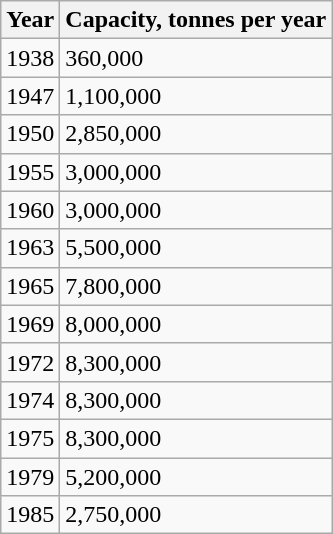<table class="wikitable">
<tr>
<th>Year</th>
<th>Capacity, tonnes per year</th>
</tr>
<tr>
<td>1938</td>
<td>360,000</td>
</tr>
<tr>
<td>1947</td>
<td>1,100,000</td>
</tr>
<tr>
<td>1950</td>
<td>2,850,000</td>
</tr>
<tr>
<td>1955</td>
<td>3,000,000</td>
</tr>
<tr>
<td>1960</td>
<td>3,000,000</td>
</tr>
<tr>
<td>1963</td>
<td>5,500,000</td>
</tr>
<tr>
<td>1965</td>
<td>7,800,000</td>
</tr>
<tr>
<td>1969</td>
<td>8,000,000</td>
</tr>
<tr>
<td>1972</td>
<td>8,300,000</td>
</tr>
<tr>
<td>1974</td>
<td>8,300,000</td>
</tr>
<tr>
<td>1975</td>
<td>8,300,000</td>
</tr>
<tr>
<td>1979</td>
<td>5,200,000</td>
</tr>
<tr>
<td>1985</td>
<td>2,750,000</td>
</tr>
</table>
